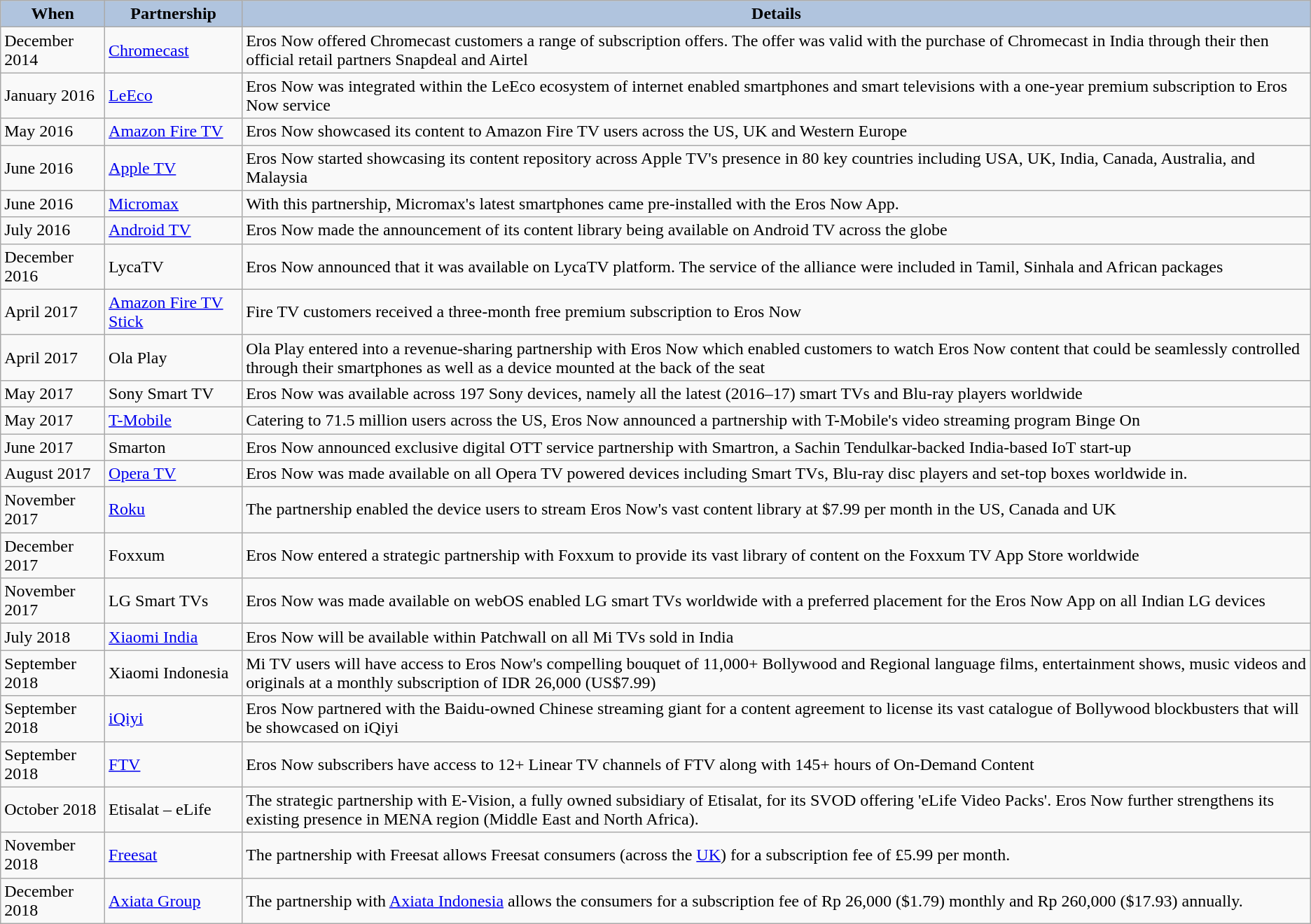<table class="wikitable" style="font-size:100%">
<tr style="text-align:center;">
<th style="text-align:center; background:#b0c4de;">When</th>
<th style="text-align:center; background:#b0c4de;">Partnership</th>
<th style="text-align:center; background:#b0c4de;">Details</th>
</tr>
<tr>
<td>December 2014</td>
<td><a href='#'>Chromecast</a></td>
<td>Eros Now offered Chromecast customers a range of subscription offers. The offer was valid with the purchase of Chromecast in India through their then official retail partners Snapdeal and Airtel</td>
</tr>
<tr>
<td>January 2016</td>
<td><a href='#'>LeEco</a></td>
<td>Eros Now was integrated within the LeEco ecosystem of internet enabled smartphones and smart televisions with a one-year premium subscription to Eros Now service</td>
</tr>
<tr>
<td>May 2016</td>
<td><a href='#'>Amazon Fire TV</a></td>
<td>Eros Now showcased its content to Amazon Fire TV users across the US, UK and Western Europe</td>
</tr>
<tr>
<td>June 2016</td>
<td><a href='#'>Apple TV</a></td>
<td>Eros Now started showcasing its content repository across Apple TV's presence in 80 key countries including USA, UK, India, Canada, Australia, and Malaysia</td>
</tr>
<tr>
<td>June 2016</td>
<td><a href='#'>Micromax</a></td>
<td>With this partnership, Micromax's latest smartphones came pre-installed with the Eros Now App.</td>
</tr>
<tr>
<td>July 2016</td>
<td><a href='#'>Android TV</a></td>
<td>Eros Now made the announcement of its content library being available on Android TV across the globe</td>
</tr>
<tr>
<td>December 2016</td>
<td>LycaTV</td>
<td>Eros Now announced that it was available on LycaTV platform. The service of the alliance were included in Tamil, Sinhala and African packages</td>
</tr>
<tr>
<td>April 2017</td>
<td><a href='#'>Amazon Fire TV Stick</a></td>
<td>Fire TV customers received a three-month free premium subscription to Eros Now</td>
</tr>
<tr>
<td>April 2017</td>
<td>Ola Play</td>
<td>Ola Play entered into a revenue-sharing partnership with Eros Now which enabled customers to watch Eros Now content that could be seamlessly controlled through their smartphones as well as a device mounted at the back of the seat</td>
</tr>
<tr>
<td>May 2017</td>
<td>Sony Smart TV</td>
<td>Eros Now was available across 197 Sony devices, namely all the latest (2016–17) smart TVs and Blu-ray players worldwide</td>
</tr>
<tr>
<td>May 2017</td>
<td><a href='#'>T-Mobile</a></td>
<td>Catering to 71.5 million users across the US, Eros Now announced a partnership with T-Mobile's video streaming program Binge On</td>
</tr>
<tr>
<td>June 2017</td>
<td>Smarton</td>
<td>Eros Now announced exclusive digital OTT service partnership with Smartron, a Sachin Tendulkar-backed India-based IoT start-up</td>
</tr>
<tr>
<td>August 2017</td>
<td><a href='#'>Opera TV</a></td>
<td>Eros Now was made available on all Opera TV powered devices including Smart TVs, Blu-ray disc players and set-top boxes worldwide in.</td>
</tr>
<tr>
<td>November 2017</td>
<td><a href='#'>Roku</a></td>
<td>The partnership enabled the device users to stream Eros Now's vast content library at $7.99 per month in the US, Canada and UK</td>
</tr>
<tr>
<td>December 2017</td>
<td>Foxxum</td>
<td>Eros Now entered a strategic partnership with Foxxum to provide its vast library of content on the Foxxum TV App Store worldwide</td>
</tr>
<tr>
<td>November 2017</td>
<td>LG Smart TVs</td>
<td>Eros Now was made available on webOS enabled LG smart TVs worldwide with a preferred placement for the Eros Now App on all Indian LG devices</td>
</tr>
<tr>
<td>July 2018</td>
<td><a href='#'>Xiaomi India</a></td>
<td>Eros Now will be available within Patchwall on all Mi TVs sold in India</td>
</tr>
<tr>
<td>September 2018</td>
<td>Xiaomi Indonesia</td>
<td>Mi TV users will have access to Eros Now's compelling bouquet of 11,000+ Bollywood and Regional language films, entertainment shows, music videos and originals at a monthly subscription of IDR 26,000 (US$7.99)</td>
</tr>
<tr>
<td>September 2018</td>
<td><a href='#'>iQiyi</a></td>
<td>Eros Now partnered with the Baidu-owned Chinese streaming giant for a content agreement to license its vast catalogue of Bollywood blockbusters that will be showcased on iQiyi</td>
</tr>
<tr>
<td>September 2018</td>
<td><a href='#'>FTV</a></td>
<td>Eros Now subscribers have access to 12+ Linear TV channels of FTV along with 145+ hours of On-Demand Content</td>
</tr>
<tr>
<td>October 2018</td>
<td>Etisalat – eLife</td>
<td>The strategic partnership with E-Vision, a fully owned subsidiary of Etisalat, for its SVOD offering 'eLife Video Packs'. Eros Now further strengthens its existing presence in MENA region (Middle East and North Africa).</td>
</tr>
<tr>
<td>November 2018</td>
<td><a href='#'>Freesat</a></td>
<td>The partnership with Freesat allows Freesat consumers (across the <a href='#'>UK</a>) for a subscription fee of £5.99 per month.</td>
</tr>
<tr>
<td>December 2018</td>
<td><a href='#'>Axiata Group</a></td>
<td>The partnership with <a href='#'>Axiata Indonesia</a> allows the consumers for a subscription fee of Rp 26,000 ($1.79) monthly and Rp 260,000 ($17.93) annually.</td>
</tr>
</table>
